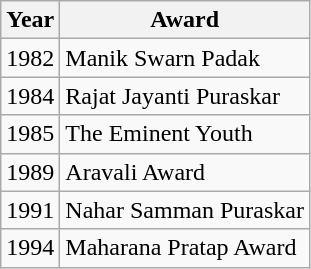<table class="wikitable">
<tr>
<th>Year</th>
<th>Award</th>
</tr>
<tr>
<td>1982</td>
<td>Manik Swarn Padak</td>
</tr>
<tr>
<td>1984</td>
<td>Rajat Jayanti Puraskar</td>
</tr>
<tr>
<td>1985</td>
<td>The Eminent Youth</td>
</tr>
<tr>
<td>1989</td>
<td>Aravali Award</td>
</tr>
<tr>
<td>1991</td>
<td>Nahar Samman Puraskar</td>
</tr>
<tr>
<td>1994</td>
<td>Maharana Pratap Award</td>
</tr>
</table>
